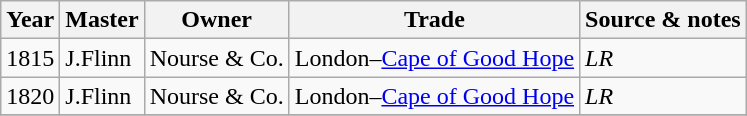<table class=" wikitable">
<tr>
<th>Year</th>
<th>Master</th>
<th>Owner</th>
<th>Trade</th>
<th>Source & notes</th>
</tr>
<tr>
<td>1815</td>
<td>J.Flinn</td>
<td>Nourse & Co.</td>
<td>London–<a href='#'>Cape of Good Hope</a></td>
<td><em>LR</em></td>
</tr>
<tr>
<td>1820</td>
<td>J.Flinn</td>
<td>Nourse & Co.</td>
<td>London–<a href='#'>Cape of Good Hope</a></td>
<td><em>LR</em></td>
</tr>
<tr>
</tr>
</table>
